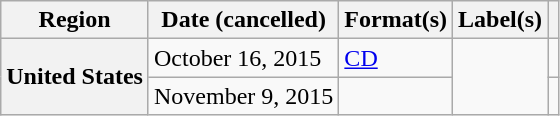<table class="wikitable plainrowheaders">
<tr>
<th scope="col">Region</th>
<th scope="col">Date (cancelled)</th>
<th scope="col">Format(s)</th>
<th scope="col">Label(s)</th>
<th scope="col"></th>
</tr>
<tr>
<th scope="row" rowspan="2">United States</th>
<td>October 16, 2015</td>
<td><a href='#'>CD</a></td>
<td rowspan="2"></td>
<td style="text-align:center;"></td>
</tr>
<tr>
<td>November 9, 2015</td>
<td></td>
<td style="text-align:center;"></td>
</tr>
</table>
